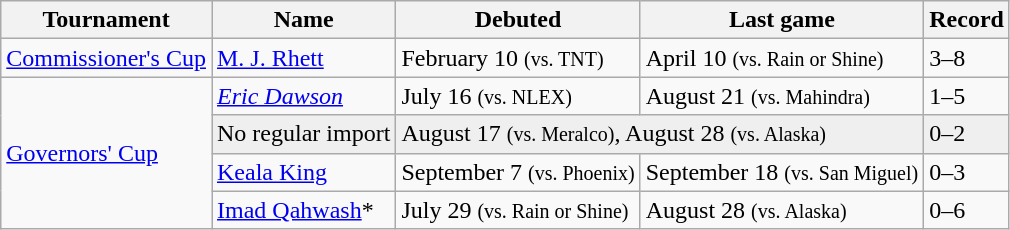<table class="wikitable">
<tr>
<th>Tournament</th>
<th>Name</th>
<th>Debuted</th>
<th>Last game</th>
<th>Record</th>
</tr>
<tr>
<td><a href='#'>Commissioner's Cup</a></td>
<td><a href='#'>M. J. Rhett</a></td>
<td>February 10 <small>(vs. TNT)</small></td>
<td>April 10 <small>(vs. Rain or Shine)</small></td>
<td>3–8</td>
</tr>
<tr>
<td rowspan=4><a href='#'>Governors' Cup</a></td>
<td> <em><a href='#'>Eric Dawson</a></em></td>
<td>July 16 <small>(vs. NLEX)</small></td>
<td>August 21 <small>(vs. Mahindra)</small></td>
<td>1–5</td>
</tr>
<tr bgcolor=#efefef>
<td>No regular import</td>
<td colspan=2>August 17 <small>(vs. Meralco)</small>, August 28 <small>(vs. Alaska)</small></td>
<td>0–2</td>
</tr>
<tr>
<td> <a href='#'>Keala King</a></td>
<td>September 7 <small>(vs. Phoenix)</small></td>
<td>September 18 <small>(vs. San Miguel)</small></td>
<td>0–3</td>
</tr>
<tr>
<td> <a href='#'>Imad Qahwash</a>*</td>
<td>July 29 <small>(vs. Rain or Shine)</small></td>
<td>August 28 <small>(vs. Alaska)</small></td>
<td>0–6</td>
</tr>
</table>
